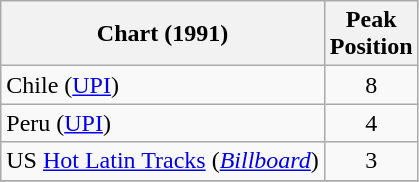<table class="wikitable plainrowheaders">
<tr>
<th scope="col">Chart (1991)</th>
<th scope="col">Peak <br> Position</th>
</tr>
<tr>
<td>Chile (<a href='#'>UPI</a>)</td>
<td style="text-align:center;">8</td>
</tr>
<tr>
<td>Peru (<a href='#'>UPI</a>)</td>
<td style="text-align:center;">4</td>
</tr>
<tr>
<td>US <a href='#'>Hot Latin Tracks</a> (<em><a href='#'>Billboard</a></em>)</td>
<td style="text-align:center;">3</td>
</tr>
<tr>
</tr>
</table>
